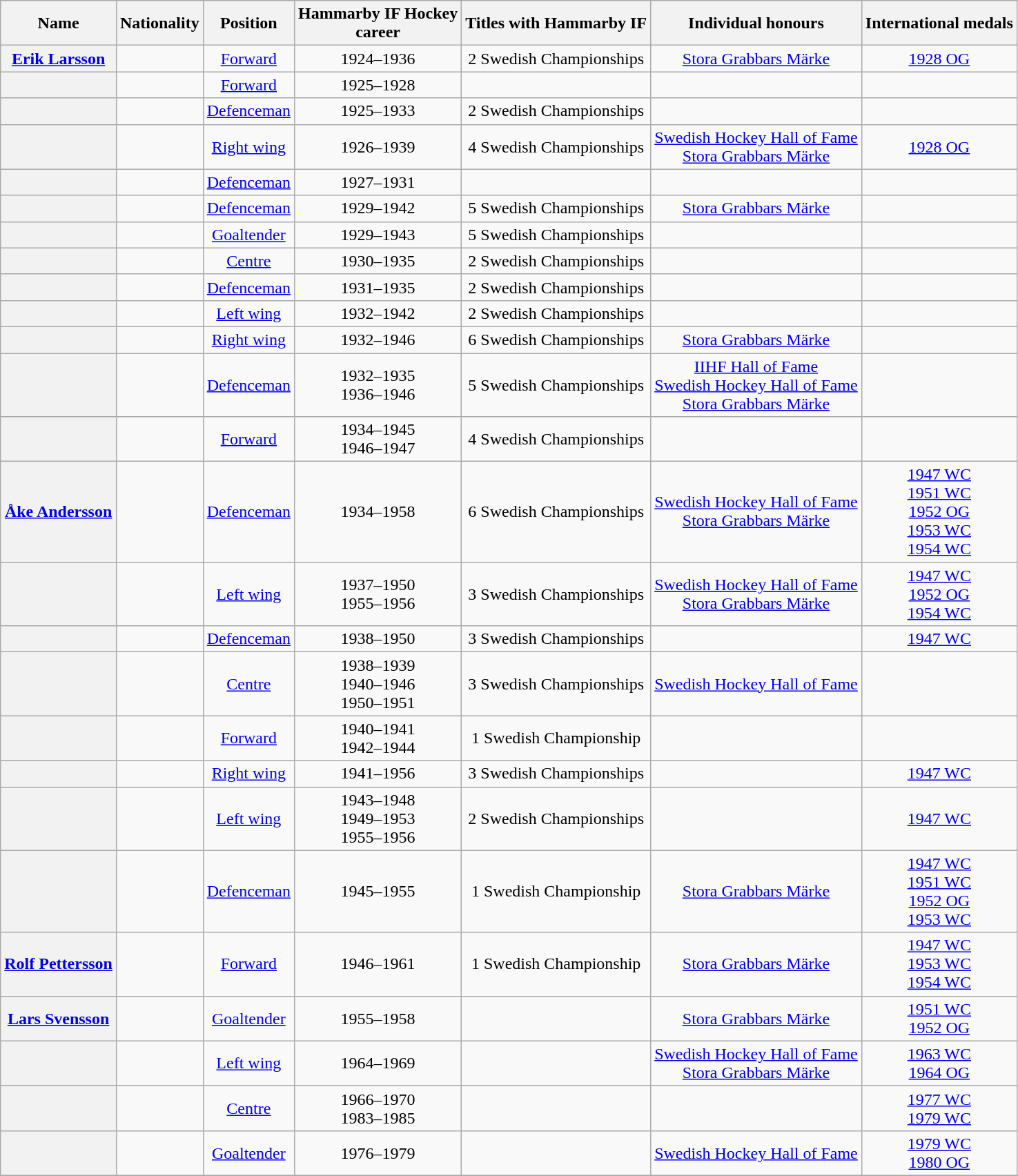<table class="wikitable plainrowheaders sortable" style="text-align:center">
<tr>
<th scope="col">Name</th>
<th scope="col">Nationality</th>
<th scope="col">Position</th>
<th scope="col">Hammarby IF Hockey<br>career</th>
<th scope="col">Titles with Hammarby IF</th>
<th scope="col">Individual honours</th>
<th scope="col">International medals</th>
</tr>
<tr>
<th scope="row" align="left"><a href='#'>Erik Larsson</a></th>
<td></td>
<td><a href='#'>Forward</a></td>
<td>1924–1936</td>
<td>2 Swedish Championships</td>
<td><a href='#'>Stora Grabbars Märke</a></td>
<td> <a href='#'>1928 OG</a></td>
</tr>
<tr>
<th scope="row" align="left"></th>
<td></td>
<td><a href='#'>Forward</a></td>
<td>1925–1928</td>
<td></td>
<td></td>
<td></td>
</tr>
<tr>
<th scope="row" align="left"></th>
<td></td>
<td><a href='#'>Defenceman</a></td>
<td>1925–1933</td>
<td>2 Swedish Championships</td>
<td></td>
<td></td>
</tr>
<tr>
<th scope="row" align="left"></th>
<td></td>
<td><a href='#'>Right wing</a></td>
<td>1926–1939</td>
<td>4 Swedish Championships</td>
<td><a href='#'>Swedish Hockey Hall of Fame</a><br><a href='#'>Stora Grabbars Märke</a></td>
<td> <a href='#'>1928 OG</a></td>
</tr>
<tr>
<th scope="row" align="left"></th>
<td></td>
<td><a href='#'>Defenceman</a></td>
<td>1927–1931</td>
<td></td>
<td></td>
<td></td>
</tr>
<tr>
<th scope="row" align="left"></th>
<td></td>
<td><a href='#'>Defenceman</a></td>
<td>1929–1942</td>
<td>5 Swedish Championships</td>
<td><a href='#'>Stora Grabbars Märke</a></td>
<td></td>
</tr>
<tr>
<th scope="row" align="left"></th>
<td></td>
<td><a href='#'>Goaltender</a></td>
<td>1929–1943</td>
<td>5 Swedish Championships</td>
<td></td>
<td></td>
</tr>
<tr>
<th scope="row" align="left"></th>
<td></td>
<td><a href='#'>Centre</a></td>
<td>1930–1935</td>
<td>2 Swedish Championships</td>
<td></td>
<td></td>
</tr>
<tr>
<th scope="row" align="left"></th>
<td></td>
<td><a href='#'>Defenceman</a></td>
<td>1931–1935</td>
<td>2 Swedish Championships</td>
<td></td>
<td></td>
</tr>
<tr>
<th scope="row" align="left"></th>
<td></td>
<td><a href='#'>Left wing</a></td>
<td>1932–1942</td>
<td>2 Swedish Championships</td>
<td></td>
<td></td>
</tr>
<tr>
<th scope="row" align="left"></th>
<td></td>
<td><a href='#'>Right wing</a></td>
<td>1932–1946</td>
<td>6 Swedish Championships</td>
<td><a href='#'>Stora Grabbars Märke</a></td>
<td></td>
</tr>
<tr>
<th scope="row" align="left"></th>
<td></td>
<td><a href='#'>Defenceman</a></td>
<td>1932–1935<br>1936–1946</td>
<td>5 Swedish Championships</td>
<td><a href='#'>IIHF Hall of Fame</a><br><a href='#'>Swedish Hockey Hall of Fame</a><br><a href='#'>Stora Grabbars Märke</a></td>
<td></td>
</tr>
<tr>
<th scope="row" align="left"></th>
<td></td>
<td><a href='#'>Forward</a></td>
<td>1934–1945<br>1946–1947</td>
<td>4 Swedish Championships</td>
<td></td>
<td></td>
</tr>
<tr>
<th scope="row" align="left"><a href='#'>Åke Andersson</a></th>
<td></td>
<td><a href='#'>Defenceman</a></td>
<td>1934–1958</td>
<td>6 Swedish Championships</td>
<td><a href='#'>Swedish Hockey Hall of Fame</a><br><a href='#'>Stora Grabbars Märke</a></td>
<td> <a href='#'>1947 WC</a><br> <a href='#'>1951 WC</a><br> <a href='#'>1952 OG</a><br> <a href='#'>1953 WC</a><br> <a href='#'>1954 WC</a></td>
</tr>
<tr>
<th scope="row" align="left"></th>
<td></td>
<td><a href='#'>Left wing</a></td>
<td>1937–1950<br>1955–1956</td>
<td>3 Swedish Championships</td>
<td><a href='#'>Swedish Hockey Hall of Fame</a><br><a href='#'>Stora Grabbars Märke</a></td>
<td> <a href='#'>1947 WC</a><br> <a href='#'>1952 OG</a><br> <a href='#'>1954 WC</a></td>
</tr>
<tr>
<th scope="row" align="left"></th>
<td></td>
<td><a href='#'>Defenceman</a></td>
<td>1938–1950</td>
<td>3 Swedish Championships</td>
<td></td>
<td> <a href='#'>1947 WC</a></td>
</tr>
<tr>
<th scope="row" align="left"></th>
<td></td>
<td><a href='#'>Centre</a></td>
<td>1938–1939<br>1940–1946<br>1950–1951</td>
<td>3 Swedish Championships</td>
<td><a href='#'>Swedish Hockey Hall of Fame</a></td>
<td></td>
</tr>
<tr>
<th scope="row" align="left"></th>
<td></td>
<td><a href='#'>Forward</a></td>
<td>1940–1941<br>1942–1944</td>
<td>1 Swedish Championship</td>
<td></td>
<td></td>
</tr>
<tr>
<th scope="row" align="left"></th>
<td></td>
<td><a href='#'>Right wing</a></td>
<td>1941–1956</td>
<td>3 Swedish Championships</td>
<td></td>
<td> <a href='#'>1947 WC</a></td>
</tr>
<tr>
<th scope="row" align="left"></th>
<td></td>
<td><a href='#'>Left wing</a></td>
<td>1943–1948<br>1949–1953<br>1955–1956</td>
<td>2 Swedish Championships</td>
<td></td>
<td> <a href='#'>1947 WC</a></td>
</tr>
<tr>
<th scope="row" align="left"></th>
<td></td>
<td><a href='#'>Defenceman</a></td>
<td>1945–1955</td>
<td>1 Swedish Championship</td>
<td><a href='#'>Stora Grabbars Märke</a></td>
<td> <a href='#'>1947 WC</a><br> <a href='#'>1951 WC</a><br> <a href='#'>1952 OG</a><br> <a href='#'>1953 WC</a></td>
</tr>
<tr>
<th scope="row" align="left"><a href='#'>Rolf Pettersson</a></th>
<td></td>
<td><a href='#'>Forward</a></td>
<td>1946–1961</td>
<td>1 Swedish Championship</td>
<td><a href='#'>Stora Grabbars Märke</a></td>
<td> <a href='#'>1947 WC</a><br> <a href='#'>1953 WC</a><br> <a href='#'>1954 WC</a></td>
</tr>
<tr>
<th scope="row" align="left"><a href='#'>Lars Svensson</a></th>
<td></td>
<td><a href='#'>Goaltender</a></td>
<td>1955–1958</td>
<td></td>
<td><a href='#'>Stora Grabbars Märke</a></td>
<td> <a href='#'>1951 WC</a><br> <a href='#'>1952 OG</a></td>
</tr>
<tr>
<th scope="row" align="left"></th>
<td></td>
<td><a href='#'>Left wing</a></td>
<td>1964–1969</td>
<td></td>
<td><a href='#'>Swedish Hockey Hall of Fame</a><br><a href='#'>Stora Grabbars Märke</a></td>
<td> <a href='#'>1963 WC</a><br> <a href='#'>1964 OG</a></td>
</tr>
<tr>
<th scope="row" align="left"></th>
<td></td>
<td><a href='#'>Centre</a></td>
<td>1966–1970<br>1983–1985</td>
<td></td>
<td></td>
<td> <a href='#'>1977 WC</a><br> <a href='#'>1979 WC</a><br></td>
</tr>
<tr>
<th scope="row" align="left"></th>
<td></td>
<td><a href='#'>Goaltender</a></td>
<td>1976–1979</td>
<td></td>
<td><a href='#'>Swedish Hockey Hall of Fame</a></td>
<td> <a href='#'>1979 WC</a><br> <a href='#'>1980 OG</a></td>
</tr>
<tr>
</tr>
</table>
